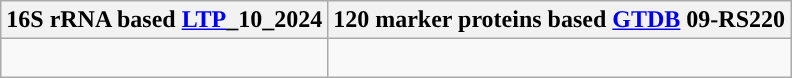<table class="wikitable">
<tr>
<th colspan=1>16S rRNA based <a href='#'>LTP</a>_10_2024</th>
<th colspan=1>120 marker proteins based <a href='#'>GTDB</a> 09-RS220</th>
</tr>
<tr>
<td style="vertical-align:top"><br></td>
<td><br></td>
</tr>
</table>
